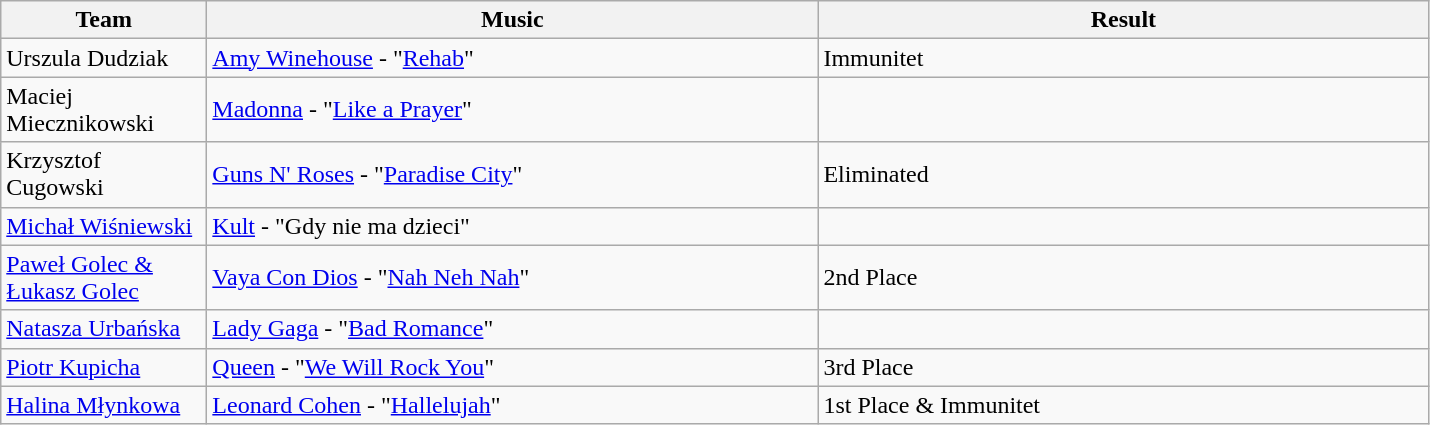<table class="wikitable">
<tr>
<th style="width:130px;">Team</th>
<th style="width:400px;">Music</th>
<th style="width:400px;">Result</th>
</tr>
<tr>
<td>Urszula Dudziak</td>
<td><a href='#'>Amy Winehouse</a> - "<a href='#'>Rehab</a>"</td>
<td>Immunitet</td>
</tr>
<tr>
<td>Maciej Miecznikowski</td>
<td><a href='#'>Madonna</a> - "<a href='#'>Like a Prayer</a>"</td>
<td></td>
</tr>
<tr>
<td>Krzysztof Cugowski</td>
<td><a href='#'>Guns N' Roses</a> - "<a href='#'>Paradise City</a>"</td>
<td>Eliminated</td>
</tr>
<tr>
<td><a href='#'>Michał Wiśniewski</a></td>
<td><a href='#'>Kult</a> - "Gdy nie ma dzieci"</td>
<td></td>
</tr>
<tr>
<td><a href='#'>Paweł Golec & Łukasz Golec</a></td>
<td><a href='#'>Vaya Con Dios</a> - "<a href='#'>Nah Neh Nah</a>"</td>
<td>2nd Place</td>
</tr>
<tr>
<td><a href='#'>Natasza Urbańska</a></td>
<td><a href='#'>Lady Gaga</a> - "<a href='#'>Bad Romance</a>"</td>
<td></td>
</tr>
<tr>
<td><a href='#'>Piotr Kupicha</a></td>
<td><a href='#'>Queen</a> - "<a href='#'>We Will Rock You</a>"</td>
<td>3rd Place</td>
</tr>
<tr>
<td><a href='#'>Halina Młynkowa</a></td>
<td><a href='#'>Leonard Cohen</a> - "<a href='#'>Hallelujah</a>"</td>
<td>1st Place & Immunitet</td>
</tr>
</table>
